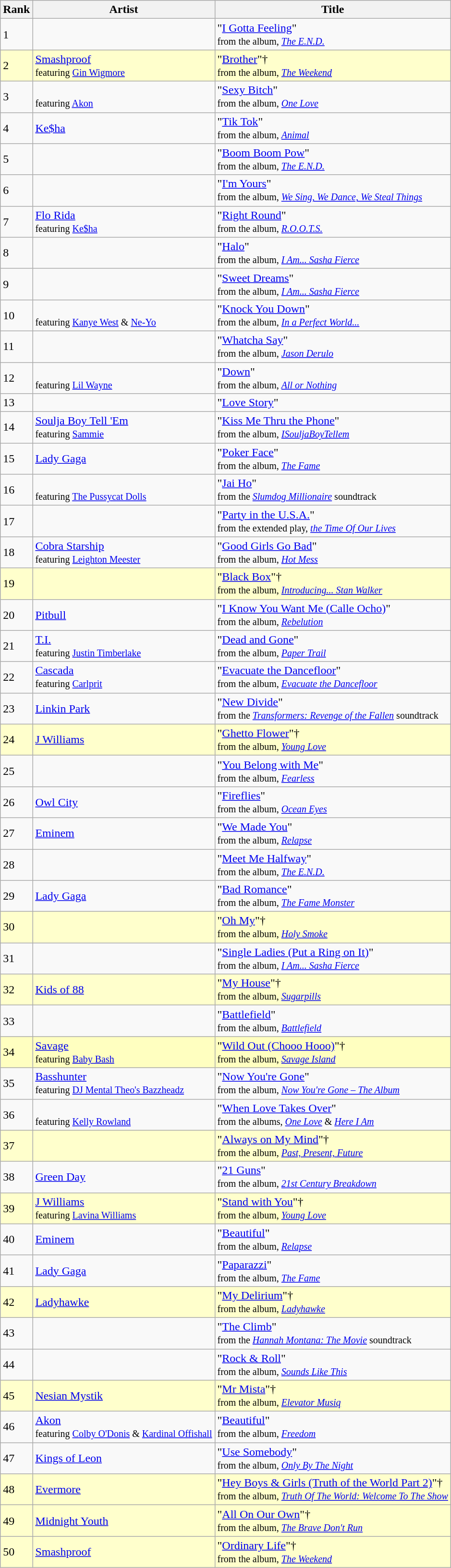<table class="wikitable sortable">
<tr>
<th>Rank</th>
<th>Artist</th>
<th>Title</th>
</tr>
<tr>
<td>1</td>
<td></td>
<td>"<a href='#'>I Gotta Feeling</a>"<br><small>from the album, <em><a href='#'>The E.N.D.</a></em></small><br></td>
</tr>
<tr bgcolor="#FFFFCC">
<td>2</td>
<td><a href='#'>Smashproof</a> <br><small>featuring <a href='#'>Gin Wigmore</a><br></small></td>
<td>"<a href='#'>Brother</a>"† <br><small>from the album, <em><a href='#'>The Weekend</a></em></small><br></td>
</tr>
<tr>
<td>3</td>
<td> <br><small>featuring <a href='#'>Akon</a><br></small></td>
<td>"<a href='#'>Sexy Bitch</a>" <br><small>from the album, <em><a href='#'>One Love</a></em></small><br></td>
</tr>
<tr>
<td>4</td>
<td><a href='#'>Ke$ha</a></td>
<td>"<a href='#'>Tik Tok</a>"<br><small>from the album, <em><a href='#'>Animal</a></em></small><br></td>
</tr>
<tr>
<td>5</td>
<td></td>
<td>"<a href='#'>Boom Boom Pow</a>" <br><small>from the album, <em><a href='#'>The E.N.D.</a></em></small><br></td>
</tr>
<tr>
<td>6</td>
<td></td>
<td>"<a href='#'>I'm Yours</a>"<br><small>from the album, <em><a href='#'>We Sing, We Dance, We Steal Things</a></em></small><br></td>
</tr>
<tr>
<td>7</td>
<td><a href='#'>Flo Rida</a> <br><small>featuring <a href='#'>Ke$ha</a><br></small></td>
<td>"<a href='#'>Right Round</a>"<br><small>from the album, <em><a href='#'>R.O.O.T.S.</a></em></small><br></td>
</tr>
<tr>
<td>8</td>
<td></td>
<td>"<a href='#'>Halo</a>"<br><small>from the album, <em><a href='#'>I Am... Sasha Fierce</a></em></small><br></td>
</tr>
<tr>
<td>9</td>
<td></td>
<td>"<a href='#'>Sweet Dreams</a>"<br><small>from the album, <em><a href='#'>I Am... Sasha Fierce</a></em></small><br></td>
</tr>
<tr>
<td>10</td>
<td> <br><small>featuring <a href='#'>Kanye West</a> & <a href='#'>Ne-Yo</a></small></td>
<td>"<a href='#'>Knock You Down</a>"<br><small>from the album, <em><a href='#'>In a Perfect World...</a></em></small><br></td>
</tr>
<tr>
<td>11</td>
<td></td>
<td>"<a href='#'>Whatcha Say</a>"<br><small>from the album, <em><a href='#'>Jason Derulo</a></em></small><br></td>
</tr>
<tr>
<td>12</td>
<td> <br><small>featuring <a href='#'>Lil Wayne</a><br></small></td>
<td>"<a href='#'>Down</a>"<br><small>from the album, <em><a href='#'>All or Nothing</a></em></small><br></td>
</tr>
<tr>
<td>13</td>
<td></td>
<td>"<a href='#'>Love Story</a>"</td>
</tr>
<tr>
<td>14</td>
<td><a href='#'>Soulja Boy Tell 'Em</a> <br><small>featuring <a href='#'>Sammie</a><br></small></td>
<td>"<a href='#'>Kiss Me Thru the Phone</a>"<br><small>from the album, <em><a href='#'>ISouljaBoyTellem</a></em></small><br></td>
</tr>
<tr>
<td>15</td>
<td><a href='#'>Lady Gaga</a></td>
<td>"<a href='#'>Poker Face</a>"<br><small>from the album, <em><a href='#'>The Fame</a></em></small><br></td>
</tr>
<tr>
<td>16</td>
<td> <br><small>featuring <a href='#'>The Pussycat Dolls</a><br></small></td>
<td>"<a href='#'>Jai Ho</a>"<br><small>from the <em><a href='#'>Slumdog Millionaire</a></em> soundtrack</small><br></td>
</tr>
<tr>
<td>17</td>
<td></td>
<td>"<a href='#'>Party in the U.S.A.</a>"<br><small>from the extended play, <em><a href='#'>the Time Of Our Lives</a></em></small><br></td>
</tr>
<tr>
<td>18</td>
<td><a href='#'>Cobra Starship</a> <br><small>featuring <a href='#'>Leighton Meester</a><br></small></td>
<td>"<a href='#'>Good Girls Go Bad</a>"<br><small>from the album, <em><a href='#'>Hot Mess</a></em></small><br></td>
</tr>
<tr bgcolor="#FFFFCC">
<td>19</td>
<td></td>
<td>"<a href='#'>Black Box</a>"†<br><small>from the album, <em><a href='#'>Introducing... Stan Walker</a></em></small><br></td>
</tr>
<tr>
<td>20</td>
<td><a href='#'>Pitbull</a></td>
<td>"<a href='#'>I Know You Want Me (Calle Ocho)</a>"<br><small>from the album, <em><a href='#'>Rebelution</a></em></small><br></td>
</tr>
<tr>
<td>21</td>
<td><a href='#'>T.I.</a> <br><small>featuring <a href='#'>Justin Timberlake</a><br></small></td>
<td>"<a href='#'>Dead and Gone</a>"<br><small>from the album, <em><a href='#'>Paper Trail</a></em></small><br></td>
</tr>
<tr>
<td>22</td>
<td><a href='#'>Cascada</a><br><small>featuring <a href='#'>Carlprit</a><br></small></td>
<td>"<a href='#'>Evacuate the Dancefloor</a>"<br><small>from the album, <em><a href='#'>Evacuate the Dancefloor</a></em></small><br></td>
</tr>
<tr>
<td>23</td>
<td><a href='#'>Linkin Park</a></td>
<td>"<a href='#'>New Divide</a>"<br><small>from the <em><a href='#'>Transformers: Revenge of the Fallen</a></em> soundtrack</small><br></td>
</tr>
<tr bgcolor="#FFFFCC">
<td>24</td>
<td><a href='#'>J Williams</a></td>
<td>"<a href='#'>Ghetto Flower</a>"†<br><small>from the album, <em><a href='#'>Young Love</a></em></small><br></td>
</tr>
<tr>
<td>25</td>
<td></td>
<td>"<a href='#'>You Belong with Me</a>"<br><small>from the album, <em><a href='#'>Fearless</a></em></small><br></td>
</tr>
<tr>
<td>26</td>
<td><a href='#'>Owl City</a></td>
<td>"<a href='#'>Fireflies</a>"<br><small>from the album, <em><a href='#'>Ocean Eyes</a></em></small><br></td>
</tr>
<tr>
<td>27</td>
<td><a href='#'>Eminem</a></td>
<td>"<a href='#'>We Made You</a>"<br><small>from the album, <em><a href='#'>Relapse</a></em></small><br></td>
</tr>
<tr>
<td>28</td>
<td></td>
<td>"<a href='#'>Meet Me Halfway</a>"<br><small>from the album, <em><a href='#'>The E.N.D.</a></em></small><br></td>
</tr>
<tr>
<td>29</td>
<td><a href='#'>Lady Gaga</a></td>
<td>"<a href='#'>Bad Romance</a>"<br><small>from the album, <em><a href='#'>The Fame Monster</a></em></small><br></td>
</tr>
<tr bgcolor="#FFFFCC">
<td>30</td>
<td></td>
<td>"<a href='#'>Oh My</a>"†<br><small>from the album, <em><a href='#'>Holy Smoke</a></em></small><br></td>
</tr>
<tr>
<td>31</td>
<td></td>
<td>"<a href='#'>Single Ladies (Put a Ring on It)</a>"<br><small>from the album, <em><a href='#'>I Am... Sasha Fierce</a></em></small><br></td>
</tr>
<tr bgcolor="#FFFFCC">
<td>32</td>
<td><a href='#'>Kids of 88</a></td>
<td>"<a href='#'>My House</a>"†<br><small>from the album, <em><a href='#'>Sugarpills</a></em></small><br></td>
</tr>
<tr>
<td>33</td>
<td></td>
<td>"<a href='#'>Battlefield</a>"<br><small>from the album, <em><a href='#'>Battlefield</a></em></small><br></td>
</tr>
<tr bgcolor="#FFFFC">
<td>34</td>
<td><a href='#'>Savage</a> <br><small>featuring <a href='#'>Baby Bash</a></small><br></td>
<td>"<a href='#'>Wild Out (Chooo Hooo)</a>"†<br><small>from the album, <em><a href='#'>Savage Island</a></em></small><br></td>
</tr>
<tr>
<td>35</td>
<td><a href='#'>Basshunter</a><br><small>featuring <a href='#'>DJ Mental Theo's Bazzheadz</a><br></small></td>
<td>"<a href='#'>Now You're Gone</a>"<br><small>from the album, <em><a href='#'>Now You're Gone – The Album</a></em></small><br></td>
</tr>
<tr>
<td>36</td>
<td> <br><small>featuring <a href='#'>Kelly Rowland</a><br></small></td>
<td>"<a href='#'>When Love Takes Over</a>"<br><small>from the albums, <em><a href='#'>One Love</a></em> & <em><a href='#'>Here I Am</a></em></small><br></td>
</tr>
<tr bgcolor="#FFFFCC">
<td>37</td>
<td></td>
<td>"<a href='#'>Always on My Mind</a>"†<br><small>from the album, <em><a href='#'>Past, Present, Future</a></em></small><br></td>
</tr>
<tr>
<td>38</td>
<td><a href='#'>Green Day</a></td>
<td>"<a href='#'>21 Guns</a>"<br><small>from the album, <em><a href='#'>21st Century Breakdown</a></em></small><br></td>
</tr>
<tr bgcolor="#FFFFCC">
<td>39</td>
<td><a href='#'>J Williams</a> <br><small>featuring <a href='#'>Lavina Williams</a><br></small></td>
<td>"<a href='#'>Stand with You</a>"†<br><small>from the album, <em><a href='#'>Young Love</a></em></small><br></td>
</tr>
<tr>
<td>40</td>
<td><a href='#'>Eminem</a></td>
<td>"<a href='#'>Beautiful</a>"<br><small>from the album, <em><a href='#'>Relapse</a></em></small><br></td>
</tr>
<tr>
<td>41</td>
<td><a href='#'>Lady Gaga</a></td>
<td>"<a href='#'>Paparazzi</a>"<br><small>from the album, <em><a href='#'>The Fame</a></em></small><br></td>
</tr>
<tr bgcolor="#FFFFCC">
<td>42</td>
<td><a href='#'>Ladyhawke</a></td>
<td>"<a href='#'>My Delirium</a>"†<br><small>from the album, <em><a href='#'>Ladyhawke</a></em></small><br></td>
</tr>
<tr>
<td>43</td>
<td></td>
<td>"<a href='#'>The Climb</a>"<br><small>from the <em><a href='#'>Hannah Montana: The Movie</a></em> soundtrack</small><br></td>
</tr>
<tr>
<td>44</td>
<td></td>
<td>"<a href='#'>Rock & Roll</a>"<br><small>from the album, <em><a href='#'>Sounds Like This</a></em></small><br></td>
</tr>
<tr bgcolor="#FFFFCC">
<td>45</td>
<td><a href='#'>Nesian Mystik</a></td>
<td>"<a href='#'>Mr Mista</a>"†<br><small>from the album, <em><a href='#'>Elevator Musiq</a></em></small><br></td>
</tr>
<tr>
<td>46</td>
<td><a href='#'>Akon</a> <br><small>featuring <a href='#'>Colby O'Donis</a> & <a href='#'>Kardinal Offishall</a><br></small></td>
<td>"<a href='#'>Beautiful</a>"<br><small>from the album, <em><a href='#'>Freedom</a></em></small><br></td>
</tr>
<tr>
<td>47</td>
<td><a href='#'>Kings of Leon</a></td>
<td>"<a href='#'>Use Somebody</a>"<br><small>from the album, <em><a href='#'>Only By The Night</a></em></small><br></td>
</tr>
<tr bgcolor="#FFFFCC">
<td>48</td>
<td><a href='#'>Evermore</a></td>
<td>"<a href='#'>Hey Boys & Girls (Truth of the World Part 2)</a>"†<br><small>from the album, <em><a href='#'>Truth Of The World: Welcome To The Show</a></em></small><br></td>
</tr>
<tr bgcolor="#FFFFCC">
<td>49</td>
<td><a href='#'>Midnight Youth</a></td>
<td>"<a href='#'>All On Our Own</a>"†<br><small>from the album, <em><a href='#'>The Brave Don't Run</a></em></small><br></td>
</tr>
<tr bgcolor="#FFFFCC">
<td>50</td>
<td><a href='#'>Smashproof</a></td>
<td>"<a href='#'>Ordinary Life</a>"†<br><small>from the album, <em><a href='#'>The Weekend</a></em></small><br></td>
</tr>
</table>
